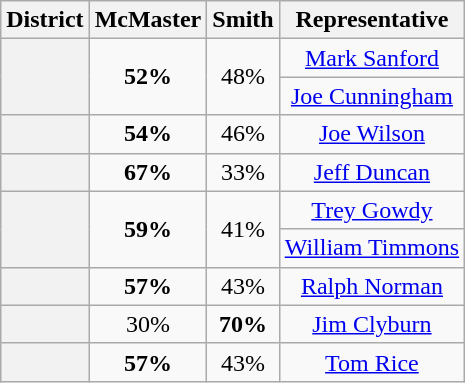<table class=wikitable>
<tr>
<th>District</th>
<th>McMaster</th>
<th>Smith</th>
<th>Representative</th>
</tr>
<tr align=center>
<th rowspan=2 ></th>
<td rowspan=2><strong>52%</strong></td>
<td rowspan=2>48%</td>
<td><a href='#'>Mark Sanford</a></td>
</tr>
<tr align=center>
<td><a href='#'>Joe Cunningham</a></td>
</tr>
<tr align=center>
<th></th>
<td><strong>54%</strong></td>
<td>46%</td>
<td><a href='#'>Joe Wilson</a></td>
</tr>
<tr align=center>
<th></th>
<td><strong>67%</strong></td>
<td>33%</td>
<td><a href='#'>Jeff Duncan</a></td>
</tr>
<tr align=center>
<th rowspan=2 ></th>
<td rowspan=2><strong>59%</strong></td>
<td rowspan=2>41%</td>
<td><a href='#'>Trey Gowdy</a></td>
</tr>
<tr align=center>
<td><a href='#'>William Timmons</a></td>
</tr>
<tr align=center>
<th></th>
<td><strong>57%</strong></td>
<td>43%</td>
<td><a href='#'>Ralph Norman</a></td>
</tr>
<tr align=center>
<th></th>
<td>30%</td>
<td><strong>70%</strong></td>
<td><a href='#'>Jim Clyburn</a></td>
</tr>
<tr align=center>
<th></th>
<td><strong>57%</strong></td>
<td>43%</td>
<td><a href='#'>Tom Rice</a></td>
</tr>
</table>
